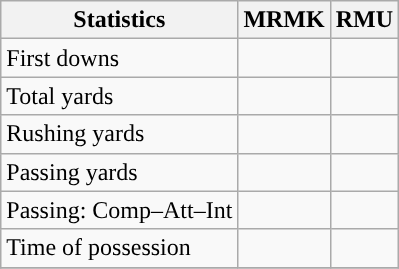<table class="wikitable" style="float: left;">
<tr>
<th>Statistics</th>
<th>MRMK</th>
<th>RMU</th>
</tr>
<tr>
<td>First downs</td>
<td></td>
<td></td>
</tr>
<tr>
<td>Total yards</td>
<td></td>
<td></td>
</tr>
<tr>
<td>Rushing yards</td>
<td></td>
<td></td>
</tr>
<tr>
<td>Passing yards</td>
<td></td>
<td></td>
</tr>
<tr>
<td>Passing: Comp–Att–Int</td>
<td></td>
<td></td>
</tr>
<tr>
<td>Time of possession</td>
<td></td>
<td></td>
</tr>
<tr>
</tr>
</table>
